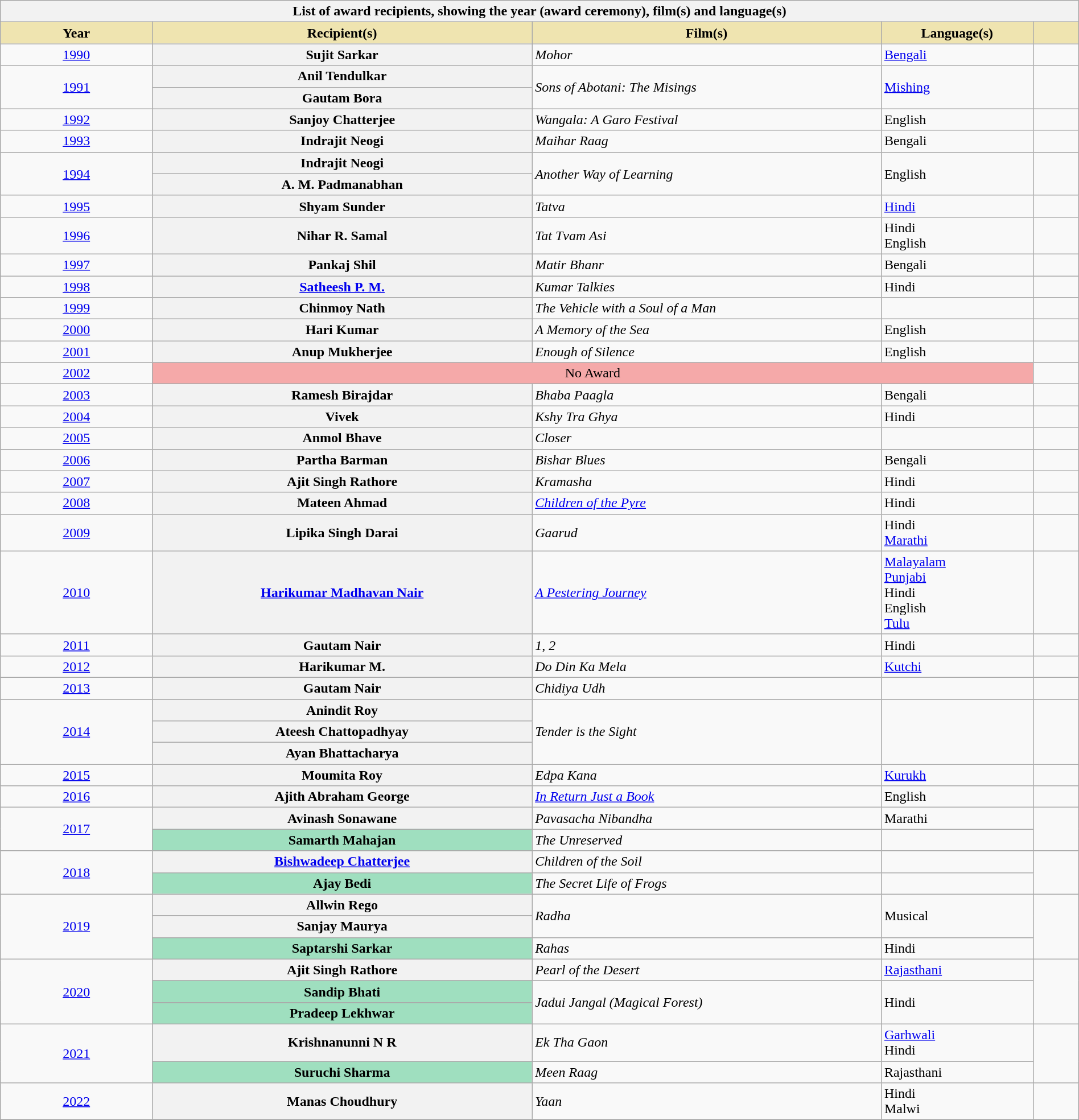<table class="wikitable sortable plainrowheaders" style="width:100%">
<tr>
<th colspan="5">List of award recipients, showing the year (award ceremony), film(s) and language(s)</th>
</tr>
<tr>
<th scope="col" style="background-color:#EFE4B0;width:10%;">Year</th>
<th scope="col" style="background-color:#EFE4B0;width:25%;">Recipient(s)</th>
<th scope="col" style="background-color:#EFE4B0;width:23%;">Film(s)</th>
<th scope="col" style="background-color:#EFE4B0;width:10%;">Language(s)</th>
<th scope="col" style="background-color:#EFE4B0;width:3%;" class="unsortable"></th>
</tr>
<tr>
<td align="center"><a href='#'>1990<br></a></td>
<th scope="row">Sujit Sarkar</th>
<td><em>Mohor</em></td>
<td><a href='#'>Bengali</a></td>
<td align="center"></td>
</tr>
<tr>
<td align="center" rowspan="2"><a href='#'>1991<br></a></td>
<th scope="row">Anil Tendulkar</th>
<td rowspan="2"><em>Sons of Abotani: The Misings</em></td>
<td rowspan="2"><a href='#'>Mishing</a></td>
<td align="center" rowspan="2"></td>
</tr>
<tr>
<th scope="row">Gautam Bora</th>
</tr>
<tr>
<td align="center"><a href='#'>1992<br></a></td>
<th scope="row">Sanjoy Chatterjee</th>
<td><em>Wangala: A Garo Festival</em></td>
<td>English</td>
<td align="center"></td>
</tr>
<tr>
<td align="center"><a href='#'>1993<br></a></td>
<th scope="row">Indrajit Neogi</th>
<td><em>Maihar Raag</em></td>
<td>Bengali</td>
<td align="center"></td>
</tr>
<tr>
<td align="center" rowspan="2"><a href='#'>1994<br></a></td>
<th scope="row">Indrajit Neogi</th>
<td rowspan="2"><em>Another Way of Learning</em></td>
<td rowspan="2">English</td>
<td align="center" rowspan="2"></td>
</tr>
<tr>
<th scope="row">A. M. Padmanabhan</th>
</tr>
<tr>
<td align="center"><a href='#'>1995<br></a></td>
<th scope="row">Shyam Sunder</th>
<td><em>Tatva</em></td>
<td><a href='#'>Hindi</a></td>
<td align="center"></td>
</tr>
<tr>
<td align="center"><a href='#'>1996<br></a></td>
<th scope="row">Nihar R. Samal</th>
<td><em>Tat Tvam Asi</em></td>
<td>Hindi<br>English</td>
<td align="center"></td>
</tr>
<tr>
<td align="center"><a href='#'>1997<br></a></td>
<th scope="row">Pankaj Shil</th>
<td><em>Matir Bhanr</em></td>
<td>Bengali</td>
<td align="center"></td>
</tr>
<tr>
<td align="center"><a href='#'>1998<br></a></td>
<th scope="row"><a href='#'>Satheesh P. M.</a></th>
<td><em>Kumar Talkies</em></td>
<td>Hindi</td>
<td align="center"></td>
</tr>
<tr>
<td align="center"><a href='#'>1999<br></a></td>
<th scope="row">Chinmoy Nath</th>
<td><em>The Vehicle with a Soul of a Man</em></td>
<td></td>
<td align="center"></td>
</tr>
<tr>
<td align="center"><a href='#'>2000<br></a></td>
<th scope="row">Hari Kumar</th>
<td><em>A Memory of the Sea</em></td>
<td>English</td>
<td align="center"></td>
</tr>
<tr>
<td align="center"><a href='#'>2001<br></a></td>
<th scope="row">Anup Mukherjee</th>
<td><em>Enough of Silence</em></td>
<td>English</td>
<td align="center"></td>
</tr>
<tr>
<td align="center"><a href='#'>2002<br></a></td>
<td colspan="3" bgcolor="#F5A9A9" align="center">No Award</td>
<td align="center"></td>
</tr>
<tr>
<td align="center"><a href='#'>2003<br></a></td>
<th scope="row">Ramesh Birajdar</th>
<td><em>Bhaba Paagla</em></td>
<td>Bengali</td>
<td align="center"></td>
</tr>
<tr>
<td align="center"><a href='#'>2004<br></a></td>
<th scope="row">Vivek</th>
<td><em>Kshy Tra Ghya</em></td>
<td>Hindi</td>
<td align="center"></td>
</tr>
<tr>
<td align="center"><a href='#'>2005<br></a></td>
<th scope="row">Anmol Bhave</th>
<td><em>Closer</em></td>
<td></td>
<td align="center"></td>
</tr>
<tr>
<td align="center"><a href='#'>2006<br></a></td>
<th scope="row">Partha Barman</th>
<td><em>Bishar Blues</em></td>
<td>Bengali</td>
<td align="center"></td>
</tr>
<tr>
<td align="center"><a href='#'>2007<br></a></td>
<th scope="row">Ajit Singh Rathore</th>
<td><em>Kramasha</em></td>
<td>Hindi</td>
<td align="center"></td>
</tr>
<tr>
<td align="center"><a href='#'>2008<br></a></td>
<th scope="row">Mateen Ahmad</th>
<td><em><a href='#'>Children of the Pyre</a></em></td>
<td>Hindi</td>
<td align="center"></td>
</tr>
<tr>
<td align="center"><a href='#'>2009<br></a></td>
<th scope="row">Lipika Singh Darai</th>
<td><em>Gaarud</em></td>
<td>Hindi<br><a href='#'>Marathi</a></td>
<td align="center"></td>
</tr>
<tr>
<td align="center"><a href='#'>2010<br></a></td>
<th scope="row"><a href='#'>Harikumar Madhavan Nair</a></th>
<td><em><a href='#'>A Pestering Journey</a></em></td>
<td><a href='#'>Malayalam</a><br><a href='#'>Punjabi</a><br>Hindi<br>English<br><a href='#'>Tulu</a></td>
<td align="center"></td>
</tr>
<tr>
<td align="center"><a href='#'>2011<br></a></td>
<th scope="row">Gautam Nair</th>
<td><em>1, 2</em></td>
<td>Hindi</td>
<td align="center"></td>
</tr>
<tr>
<td align="center"><a href='#'>2012<br></a></td>
<th scope="row">Harikumar M.</th>
<td><em>Do Din Ka Mela</em></td>
<td><a href='#'>Kutchi</a></td>
<td align="center"></td>
</tr>
<tr>
<td align="center"><a href='#'>2013<br></a></td>
<th scope="row">Gautam Nair</th>
<td><em>Chidiya Udh</em></td>
<td></td>
<td align="center"></td>
</tr>
<tr>
<td align="center" rowspan="3"><a href='#'>2014<br></a></td>
<th scope="row">Anindit Roy</th>
<td rowspan="3"><em>Tender is the Sight</em></td>
<td rowspan="3"></td>
<td align="center" rowspan="3"></td>
</tr>
<tr>
<th scope="row">Ateesh Chattopadhyay</th>
</tr>
<tr>
<th scope="row">Ayan Bhattacharya</th>
</tr>
<tr>
<td align="center"><a href='#'>2015<br></a></td>
<th scope="row">Moumita Roy</th>
<td><em>Edpa Kana</em></td>
<td><a href='#'>Kurukh</a></td>
<td align="center"></td>
</tr>
<tr>
<td align="center"><a href='#'>2016<br></a></td>
<th scope="row">Ajith Abraham George</th>
<td><em><a href='#'>In Return Just a Book</a></em></td>
<td>English</td>
<td align="center"></td>
</tr>
<tr>
<td align="center" rowspan="2"><a href='#'>2017<br></a></td>
<th scope="row">Avinash Sonawane</th>
<td><em>Pavasacha Nibandha</em></td>
<td>Marathi</td>
<td align="center" rowspan="2"></td>
</tr>
<tr>
<th scope="row" style="background-color:#9FDFBF">Samarth Mahajan</th>
<td><em>The Unreserved</em></td>
<td></td>
</tr>
<tr>
<td align="center" rowspan="2"><a href='#'>2018<br></a></td>
<th scope="row"><a href='#'>Bishwadeep Chatterjee</a></th>
<td><em>Children of the Soil</em></td>
<td></td>
<td align="center" rowspan="2"></td>
</tr>
<tr>
<th scope="row" style="background-color:#9FDFBF">Ajay Bedi</th>
<td><em>The Secret Life of Frogs</em></td>
<td></td>
</tr>
<tr>
<td align="center" rowspan="3"><a href='#'>2019<br></a></td>
<th scope="row">Allwin Rego</th>
<td rowspan="2"><em>Radha</em></td>
<td rowspan="2">Musical</td>
<td rowspan="3" align="center"></td>
</tr>
<tr>
<th scope="row">Sanjay Maurya</th>
</tr>
<tr>
<th scope="row" style="background-color:#9FDFBF">Saptarshi Sarkar</th>
<td><em>Rahas</em></td>
<td>Hindi</td>
</tr>
<tr>
<td align="center" rowspan="3"><a href='#'>2020<br></a></td>
<th scope="row">Ajit Singh Rathore</th>
<td><em>Pearl of the Desert</em></td>
<td><a href='#'>Rajasthani</a></td>
<td rowspan="3" align="center"></td>
</tr>
<tr>
<th scope="row" style="background-color:#9FDFBF">Sandip Bhati</th>
<td rowspan="2"><em>Jadui Jangal (Magical Forest)</em></td>
<td rowspan="2">Hindi</td>
</tr>
<tr>
<th scope="row" style="background-color:#9FDFBF">Pradeep Lekhwar</th>
</tr>
<tr>
<td align="center" rowspan="2"><a href='#'>2021<br></a></td>
<th scope="row">Krishnanunni N R</th>
<td><em>Ek Tha Gaon</em></td>
<td> <a href='#'>Garhwali</a><br> Hindi</td>
<td rowspan="2" align="center"></td>
</tr>
<tr>
<th scope="row" style="background-color:#9FDFBF">Suruchi Sharma</th>
<td><em>Meen Raag</em></td>
<td>Rajasthani</td>
</tr>
<tr>
<td align="center"><a href='#'>2022<br></a></td>
<th scope="row">Manas Choudhury</th>
<td><em>Yaan</em></td>
<td> Hindi<br> Malwi</td>
<td align="center"></td>
</tr>
<tr>
</tr>
</table>
